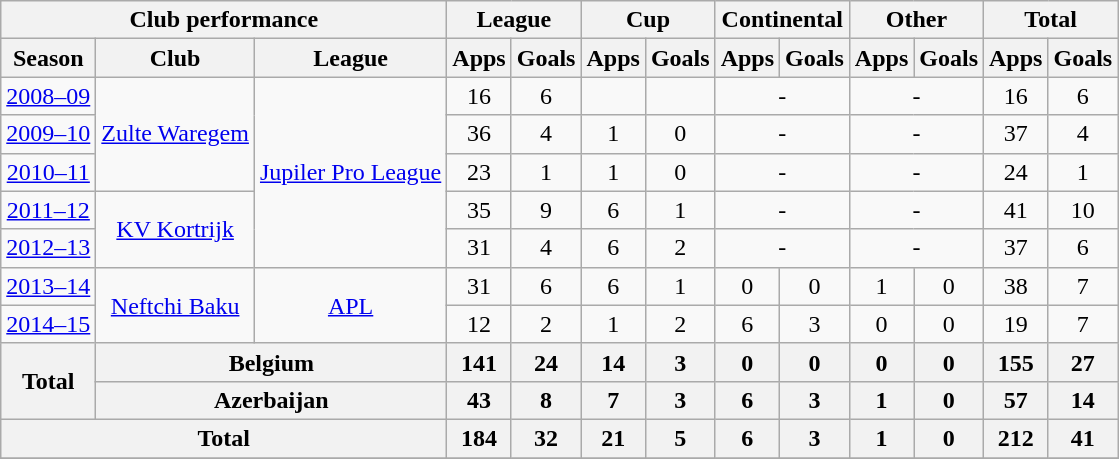<table class="wikitable" style="text-align:center">
<tr>
<th colspan=3>Club performance</th>
<th colspan=2>League</th>
<th colspan=2>Cup</th>
<th colspan=2>Continental</th>
<th colspan=2>Other</th>
<th colspan=2>Total</th>
</tr>
<tr>
<th>Season</th>
<th>Club</th>
<th>League</th>
<th>Apps</th>
<th>Goals</th>
<th>Apps</th>
<th>Goals</th>
<th>Apps</th>
<th>Goals</th>
<th>Apps</th>
<th>Goals</th>
<th>Apps</th>
<th>Goals</th>
</tr>
<tr>
<td><a href='#'>2008–09</a></td>
<td rowspan=3><a href='#'>Zulte Waregem</a></td>
<td rowspan=5><a href='#'>Jupiler Pro League</a></td>
<td>16</td>
<td>6</td>
<td></td>
<td></td>
<td colspan="2">-</td>
<td colspan="2">-</td>
<td>16</td>
<td>6</td>
</tr>
<tr>
<td><a href='#'>2009–10</a></td>
<td>36</td>
<td>4</td>
<td>1</td>
<td>0</td>
<td colspan="2">-</td>
<td colspan="2">-</td>
<td>37</td>
<td>4</td>
</tr>
<tr>
<td><a href='#'>2010–11</a></td>
<td>23</td>
<td>1</td>
<td>1</td>
<td>0</td>
<td colspan="2">-</td>
<td colspan="2">-</td>
<td>24</td>
<td>1</td>
</tr>
<tr>
<td><a href='#'>2011–12</a></td>
<td rowspan=2><a href='#'>KV Kortrijk</a></td>
<td>35</td>
<td>9</td>
<td>6</td>
<td>1</td>
<td colspan="2">-</td>
<td colspan="2">-</td>
<td>41</td>
<td>10</td>
</tr>
<tr>
<td><a href='#'>2012–13</a></td>
<td>31</td>
<td>4</td>
<td>6</td>
<td>2</td>
<td colspan="2">-</td>
<td colspan="2">-</td>
<td>37</td>
<td>6</td>
</tr>
<tr>
<td><a href='#'>2013–14</a></td>
<td rowspan=2><a href='#'>Neftchi Baku</a></td>
<td rowspan=2><a href='#'>APL</a></td>
<td>31</td>
<td>6</td>
<td>6</td>
<td>1</td>
<td>0</td>
<td>0</td>
<td>1</td>
<td>0</td>
<td>38</td>
<td>7</td>
</tr>
<tr>
<td><a href='#'>2014–15</a></td>
<td>12</td>
<td>2</td>
<td>1</td>
<td>2</td>
<td>6</td>
<td>3</td>
<td>0</td>
<td>0</td>
<td>19</td>
<td>7</td>
</tr>
<tr>
<th rowspan=2>Total</th>
<th colspan=2>Belgium</th>
<th>141</th>
<th>24</th>
<th>14</th>
<th>3</th>
<th>0</th>
<th>0</th>
<th>0</th>
<th>0</th>
<th>155</th>
<th>27</th>
</tr>
<tr>
<th colspan=2>Azerbaijan</th>
<th>43</th>
<th>8</th>
<th>7</th>
<th>3</th>
<th>6</th>
<th>3</th>
<th>1</th>
<th>0</th>
<th>57</th>
<th>14</th>
</tr>
<tr>
<th colspan=3>Total</th>
<th>184</th>
<th>32</th>
<th>21</th>
<th>5</th>
<th>6</th>
<th>3</th>
<th>1</th>
<th>0</th>
<th>212</th>
<th>41</th>
</tr>
<tr>
</tr>
</table>
